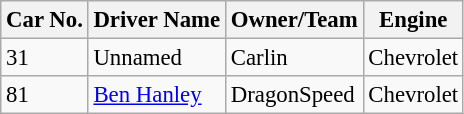<table class="wikitable" style="font-size: 95%">
<tr>
<th>Car No.</th>
<th>Driver Name</th>
<th>Owner/Team</th>
<th>Engine</th>
</tr>
<tr>
<td>31</td>
<td>Unnamed</td>
<td>Carlin</td>
<td>Chevrolet</td>
</tr>
<tr>
<td>81</td>
<td><a href='#'>Ben Hanley</a></td>
<td>DragonSpeed</td>
<td>Chevrolet</td>
</tr>
</table>
